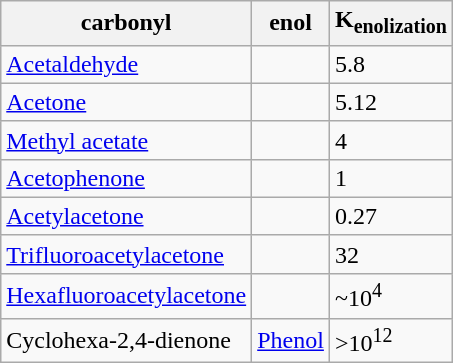<table class="wikitable">
<tr>
<th>carbonyl</th>
<th>enol</th>
<th>K<sub>enolization</sub></th>
</tr>
<tr>
<td><a href='#'>Acetaldehyde</a><br></td>
<td></td>
<td>5.8</td>
</tr>
<tr>
<td><a href='#'>Acetone</a><br></td>
<td></td>
<td>5.12</td>
</tr>
<tr>
<td><a href='#'>Methyl acetate</a><br></td>
<td></td>
<td>4</td>
</tr>
<tr>
<td><a href='#'>Acetophenone</a><br></td>
<td></td>
<td>1</td>
</tr>
<tr>
<td><a href='#'>Acetylacetone</a><br></td>
<td></td>
<td>0.27</td>
</tr>
<tr>
<td><a href='#'>Trifluoroacetylacetone</a><br></td>
<td></td>
<td>32</td>
</tr>
<tr>
<td><a href='#'>Hexafluoroacetylacetone</a><br></td>
<td></td>
<td>~10<sup>4</sup></td>
</tr>
<tr>
<td>Cyclohexa-2,4-dienone</td>
<td><a href='#'>Phenol</a><br></td>
<td>>10<sup>12</sup></td>
</tr>
</table>
